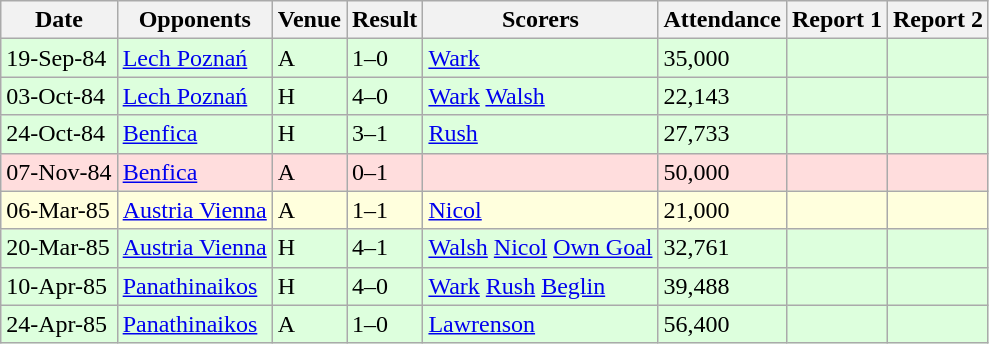<table class=wikitable>
<tr>
<th>Date</th>
<th>Opponents</th>
<th>Venue</th>
<th>Result</th>
<th>Scorers</th>
<th>Attendance</th>
<th>Report 1</th>
<th>Report 2</th>
</tr>
<tr bgcolor="#ddffdd">
<td>19-Sep-84</td>
<td><a href='#'>Lech Poznań</a></td>
<td>A</td>
<td>1–0</td>
<td><a href='#'>Wark</a> </td>
<td>35,000</td>
<td></td>
<td></td>
</tr>
<tr bgcolor="#ddffdd">
<td>03-Oct-84</td>
<td><a href='#'>Lech Poznań</a></td>
<td>H</td>
<td>4–0</td>
<td><a href='#'>Wark</a>  <a href='#'>Walsh</a> </td>
<td>22,143</td>
<td></td>
<td></td>
</tr>
<tr bgcolor="#ddffdd">
<td>24-Oct-84</td>
<td><a href='#'>Benfica</a></td>
<td>H</td>
<td>3–1</td>
<td><a href='#'>Rush</a> </td>
<td>27,733</td>
<td></td>
<td></td>
</tr>
<tr bgcolor="#ffdddd">
<td>07-Nov-84</td>
<td><a href='#'>Benfica</a></td>
<td>A</td>
<td>0–1</td>
<td></td>
<td>50,000</td>
<td></td>
<td></td>
</tr>
<tr bgcolor="#ffffdd">
<td>06-Mar-85</td>
<td><a href='#'>Austria Vienna</a></td>
<td>A</td>
<td>1–1</td>
<td><a href='#'>Nicol</a> </td>
<td>21,000</td>
<td></td>
<td></td>
</tr>
<tr bgcolor="#ddffdd">
<td>20-Mar-85</td>
<td><a href='#'>Austria Vienna</a></td>
<td>H</td>
<td>4–1</td>
<td><a href='#'>Walsh</a>  <a href='#'>Nicol</a>  <a href='#'>Own Goal</a> </td>
<td>32,761</td>
<td></td>
<td></td>
</tr>
<tr bgcolor="#ddffdd">
<td>10-Apr-85</td>
<td><a href='#'>Panathinaikos</a></td>
<td>H</td>
<td>4–0</td>
<td><a href='#'>Wark</a>  <a href='#'>Rush</a>  <a href='#'>Beglin</a> </td>
<td>39,488</td>
<td></td>
<td></td>
</tr>
<tr bgcolor="#ddffdd">
<td>24-Apr-85</td>
<td><a href='#'>Panathinaikos</a></td>
<td>A</td>
<td>1–0</td>
<td><a href='#'>Lawrenson</a> </td>
<td>56,400</td>
<td></td>
<td></td>
</tr>
</table>
